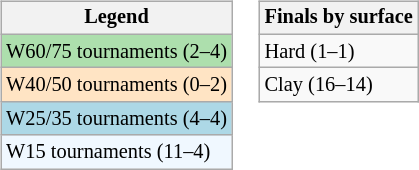<table>
<tr valign=top>
<td><br><table class="wikitable" style="font-size:85%">
<tr>
<th>Legend</th>
</tr>
<tr style="background:#addfad">
<td>W60/75 tournaments (2–4)</td>
</tr>
<tr style="background:#ffe4c4;">
<td>W40/50 tournaments (0–2)</td>
</tr>
<tr style="background:lightblue;">
<td>W25/35 tournaments (4–4)</td>
</tr>
<tr style="background:#f0f8ff;">
<td>W15 tournaments (11–4)</td>
</tr>
</table>
</td>
<td><br><table class="wikitable" style="font-size:85%">
<tr>
<th>Finals by surface</th>
</tr>
<tr>
<td>Hard (1–1)</td>
</tr>
<tr>
<td>Clay (16–14)</td>
</tr>
</table>
</td>
</tr>
</table>
